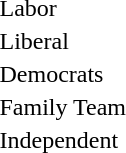<table style="margin-top:1em">
<tr>
<td> </td>
<td>Labor</td>
</tr>
<tr>
<td width=20 > </td>
<td>Liberal</td>
</tr>
<tr>
<td> </td>
<td>Democrats</td>
</tr>
<tr>
<td> </td>
<td>Family Team</td>
</tr>
<tr>
<td> </td>
<td>Independent</td>
</tr>
<tr>
</tr>
</table>
